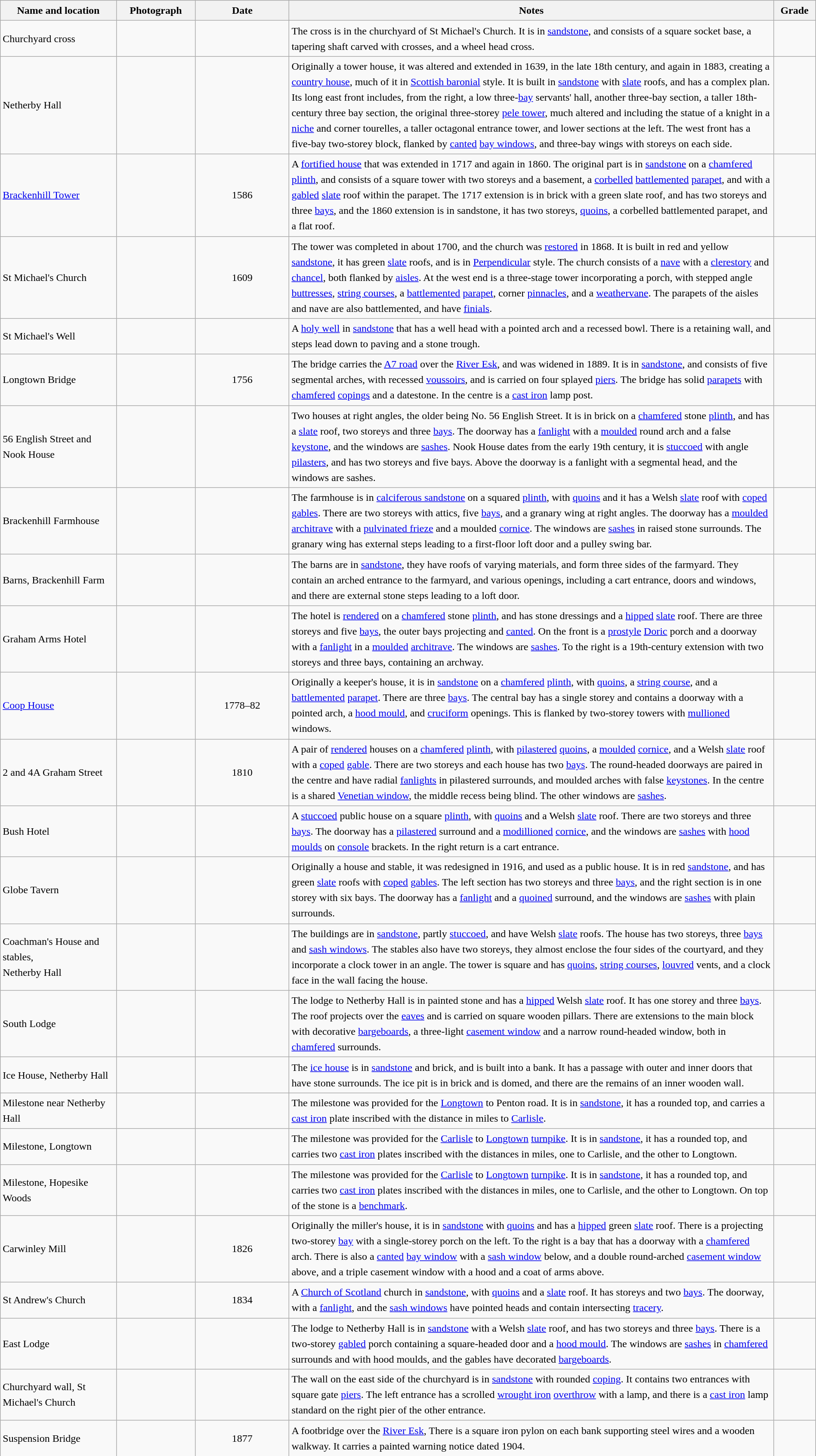<table class="wikitable sortable plainrowheaders" style="width:100%; border:0; text-align:left; line-height:150%;">
<tr>
<th scope="col"  style="width:150px">Name and location</th>
<th scope="col"  style="width:100px" class="unsortable">Photograph</th>
<th scope="col"  style="width:120px">Date</th>
<th scope="col"  style="width:650px" class="unsortable">Notes</th>
<th scope="col"  style="width:50px">Grade</th>
</tr>
<tr>
<td>Churchyard cross<br><small></small></td>
<td></td>
<td align="center"></td>
<td>The cross is in the churchyard of St Michael's Church.  It is in <a href='#'>sandstone</a>, and consists of a square socket base, a tapering shaft carved with crosses, and a wheel head cross.</td>
<td align="center" ></td>
</tr>
<tr>
<td>Netherby Hall<br><small></small></td>
<td></td>
<td align="center"></td>
<td>Originally a tower house, it was altered and extended in 1639, in the late 18th century, and again in 1883, creating a <a href='#'>country house</a>, much of it in <a href='#'>Scottish baronial</a> style.  It is built in <a href='#'>sandstone</a> with <a href='#'>slate</a> roofs, and has a complex plan.  Its long east front includes, from the right, a low three-<a href='#'>bay</a> servants' hall, another three-bay section, a taller 18th-century three bay section, the original three-storey <a href='#'>pele tower</a>, much altered and including the statue of a knight in a <a href='#'>niche</a> and corner tourelles, a taller octagonal entrance tower, and lower sections at the left.  The west front has a five-bay two-storey block, flanked by <a href='#'>canted</a> <a href='#'>bay windows</a>, and three-bay wings with  storeys on each side.</td>
<td align="center" ></td>
</tr>
<tr>
<td><a href='#'>Brackenhill Tower</a><br><small></small></td>
<td></td>
<td align="center">1586</td>
<td>A <a href='#'>fortified house</a> that was extended in 1717 and again in 1860.  The original part is in <a href='#'>sandstone</a> on a <a href='#'>chamfered</a> <a href='#'>plinth</a>, and consists of a square tower with two storeys and a basement, a <a href='#'>corbelled</a> <a href='#'>battlemented</a> <a href='#'>parapet</a>, and with a <a href='#'>gabled</a> <a href='#'>slate</a> roof within the parapet.  The 1717 extension is in brick with a green slate roof, and has two storeys and three <a href='#'>bays</a>, and the 1860 extension is in sandstone, it has two storeys, <a href='#'>quoins</a>, a corbelled battlemented parapet, and a flat roof.</td>
<td align="center" ></td>
</tr>
<tr>
<td>St Michael's Church<br><small></small></td>
<td></td>
<td align="center">1609</td>
<td>The tower was completed in about 1700, and the church was <a href='#'>restored</a> in 1868.  It is built in red and yellow <a href='#'>sandstone</a>, it has green <a href='#'>slate</a> roofs, and is in <a href='#'>Perpendicular</a> style.  The church consists of a <a href='#'>nave</a> with a <a href='#'>clerestory</a> and <a href='#'>chancel</a>, both flanked by <a href='#'>aisles</a>.  At the west end is a three-stage tower incorporating a porch, with stepped angle <a href='#'>buttresses</a>, <a href='#'>string courses</a>, a <a href='#'>battlemented</a> <a href='#'>parapet</a>, corner <a href='#'>pinnacles</a>, and a <a href='#'>weathervane</a>.  The parapets of the aisles and nave are also battlemented, and have <a href='#'>finials</a>.</td>
<td align="center" ></td>
</tr>
<tr>
<td>St Michael's Well<br><small></small></td>
<td></td>
<td align="center"></td>
<td>A <a href='#'>holy well</a> in <a href='#'>sandstone</a> that has a well head with a pointed arch and a recessed bowl.  There is a retaining wall, and steps lead down to paving and a stone trough.</td>
<td align="center" ></td>
</tr>
<tr>
<td>Longtown Bridge<br><small></small></td>
<td></td>
<td align="center">1756</td>
<td>The bridge carries the <a href='#'>A7 road</a> over the <a href='#'>River Esk</a>, and was widened in 1889.  It is in <a href='#'>sandstone</a>, and consists of five segmental arches, with recessed <a href='#'>voussoirs</a>, and is carried on four splayed <a href='#'>piers</a>.  The bridge has solid <a href='#'>parapets</a> with <a href='#'>chamfered</a> <a href='#'>copings</a> and a datestone.  In the centre is a <a href='#'>cast iron</a> lamp post.</td>
<td align="center" ></td>
</tr>
<tr>
<td>56 English Street and Nook House<br><small></small></td>
<td></td>
<td align="center"></td>
<td>Two houses at right angles, the older being No. 56 English Street.  It is in brick on a <a href='#'>chamfered</a> stone <a href='#'>plinth</a>, and has a <a href='#'>slate</a> roof, two storeys and three <a href='#'>bays</a>.  The doorway has a <a href='#'>fanlight</a> with a <a href='#'>moulded</a> round arch and a false <a href='#'>keystone</a>, and the windows are <a href='#'>sashes</a>.  Nook House dates from the early 19th century, it is <a href='#'>stuccoed</a> with angle <a href='#'>pilasters</a>, and has two storeys and five bays.  Above the doorway is a fanlight with a segmental head, and the windows are sashes.</td>
<td align="center" ></td>
</tr>
<tr>
<td>Brackenhill Farmhouse<br><small></small></td>
<td></td>
<td align="center"></td>
<td>The farmhouse is in <a href='#'>calciferous sandstone</a> on a squared <a href='#'>plinth</a>, with <a href='#'>quoins</a> and it has a Welsh <a href='#'>slate</a> roof with <a href='#'>coped</a> <a href='#'>gables</a>.  There are two storeys with attics, five <a href='#'>bays</a>, and a granary wing at right angles.  The doorway has a <a href='#'>moulded</a> <a href='#'>architrave</a> with a <a href='#'>pulvinated frieze</a> and a moulded <a href='#'>cornice</a>.  The windows are <a href='#'>sashes</a> in raised stone surrounds.  The granary wing has external steps leading to a first-floor loft door and a pulley swing bar.</td>
<td align="center" ></td>
</tr>
<tr>
<td>Barns, Brackenhill Farm<br><small></small></td>
<td></td>
<td align="center"></td>
<td>The barns are in <a href='#'>sandstone</a>, they have roofs of varying materials, and form three sides of the farmyard.  They contain an arched entrance to the farmyard, and various openings, including a cart entrance, doors and windows, and there are external stone steps leading to a loft door.</td>
<td align="center" ></td>
</tr>
<tr>
<td>Graham Arms Hotel<br><small></small></td>
<td></td>
<td align="center"></td>
<td>The hotel is <a href='#'>rendered</a> on a <a href='#'>chamfered</a> stone <a href='#'>plinth</a>, and has stone dressings and a <a href='#'>hipped</a> <a href='#'>slate</a> roof.  There are three storeys and five <a href='#'>bays</a>, the outer bays projecting and <a href='#'>canted</a>.  On the front is a <a href='#'>prostyle</a> <a href='#'>Doric</a> porch and a doorway with a <a href='#'>fanlight</a> in a <a href='#'>moulded</a> <a href='#'>architrave</a>.  The windows are <a href='#'>sashes</a>.  To the right is a 19th-century extension with two storeys and three bays, containing an archway.</td>
<td align="center" ></td>
</tr>
<tr>
<td><a href='#'>Coop House</a><br><small></small></td>
<td></td>
<td align="center">1778–82</td>
<td>Originally a keeper's house, it is in <a href='#'>sandstone</a> on a <a href='#'>chamfered</a> <a href='#'>plinth</a>, with <a href='#'>quoins</a>, a <a href='#'>string course</a>, and a <a href='#'>battlemented</a> <a href='#'>parapet</a>.  There are three <a href='#'>bays</a>.  The central bay has a single storey and contains a doorway with a pointed arch, a <a href='#'>hood mould</a>, and <a href='#'>cruciform</a> openings.  This is flanked by two-storey towers with <a href='#'>mullioned</a> windows.</td>
<td align="center" ></td>
</tr>
<tr>
<td>2 and 4A Graham Street<br><small></small></td>
<td></td>
<td align="center">1810</td>
<td>A pair of <a href='#'>rendered</a> houses on a <a href='#'>chamfered</a> <a href='#'>plinth</a>, with <a href='#'>pilastered</a> <a href='#'>quoins</a>, a <a href='#'>moulded</a> <a href='#'>cornice</a>, and a Welsh <a href='#'>slate</a> roof with a <a href='#'>coped</a> <a href='#'>gable</a>.  There are two storeys and each house has two <a href='#'>bays</a>.  The round-headed doorways are paired in the centre and have radial <a href='#'>fanlights</a> in pilastered surrounds, and moulded arches with false <a href='#'>keystones</a>.  In the centre is a shared <a href='#'>Venetian window</a>, the middle recess being blind.  The other windows are <a href='#'>sashes</a>.</td>
<td align="center" ></td>
</tr>
<tr>
<td>Bush Hotel<br><small></small></td>
<td></td>
<td align="center"></td>
<td>A <a href='#'>stuccoed</a> public house on a square <a href='#'>plinth</a>, with <a href='#'>quoins</a> and a Welsh <a href='#'>slate</a> roof.  There are two storeys and three <a href='#'>bays</a>.  The doorway has a <a href='#'>pilastered</a> surround and a <a href='#'>modillioned</a> <a href='#'>cornice</a>, and the windows are <a href='#'>sashes</a> with <a href='#'>hood moulds</a> on <a href='#'>console</a> brackets.  In the right return is a cart entrance.</td>
<td align="center" ></td>
</tr>
<tr>
<td>Globe Tavern<br><small></small></td>
<td></td>
<td align="center"></td>
<td>Originally a house and stable, it was redesigned in 1916, and used as a public house.  It is in red <a href='#'>sandstone</a>, and has green <a href='#'>slate</a> roofs with <a href='#'>coped</a> <a href='#'>gables</a>.  The left section has two storeys and three <a href='#'>bays</a>, and the right section is in one storey with six bays.  The doorway has a <a href='#'>fanlight</a> and a <a href='#'>quoined</a> surround, and the windows are <a href='#'>sashes</a> with plain surrounds.</td>
<td align="center" ></td>
</tr>
<tr>
<td>Coachman's House and stables,<br>Netherby Hall<br><small></small></td>
<td></td>
<td align="center"></td>
<td>The buildings are in <a href='#'>sandstone</a>, partly <a href='#'>stuccoed</a>, and have Welsh <a href='#'>slate</a> roofs.  The house has two storeys, three <a href='#'>bays</a> and <a href='#'>sash windows</a>.  The stables also have two storeys, they almost enclose the four sides of the courtyard, and they incorporate a clock tower in an angle.  The tower is square and has <a href='#'>quoins</a>, <a href='#'>string courses</a>, <a href='#'>louvred</a> vents, and a clock face in the wall facing the house.</td>
<td align="center" ></td>
</tr>
<tr>
<td>South Lodge<br><small></small></td>
<td></td>
<td align="center"></td>
<td>The lodge to Netherby Hall is in painted stone and has a <a href='#'>hipped</a> Welsh <a href='#'>slate</a> roof.  It has one storey and three <a href='#'>bays</a>.  The roof projects over the <a href='#'>eaves</a> and is carried on square wooden pillars.  There are extensions to the main block with decorative <a href='#'>bargeboards</a>, a three-light <a href='#'>casement window</a> and a narrow round-headed window, both in <a href='#'>chamfered</a> surrounds.</td>
<td align="center" ></td>
</tr>
<tr>
<td>Ice House, Netherby Hall<br><small></small></td>
<td></td>
<td align="center"></td>
<td>The <a href='#'>ice house</a> is in <a href='#'>sandstone</a> and brick, and is built into a bank.  It has a passage with outer and inner doors that have stone surrounds.  The ice pit is in brick and is domed, and there are the remains of an inner wooden wall.</td>
<td align="center" ></td>
</tr>
<tr>
<td>Milestone near Netherby Hall<br><small></small></td>
<td></td>
<td align="center"></td>
<td>The milestone was provided for the <a href='#'>Longtown</a> to Penton road.  It is in <a href='#'>sandstone</a>, it has a rounded top, and carries a <a href='#'>cast iron</a> plate inscribed with the distance in miles to <a href='#'>Carlisle</a>.</td>
<td align="center" ></td>
</tr>
<tr>
<td>Milestone, Longtown<br><small></small></td>
<td></td>
<td align="center"></td>
<td>The milestone was provided for the <a href='#'>Carlisle</a> to <a href='#'>Longtown</a> <a href='#'>turnpike</a>.  It is in <a href='#'>sandstone</a>, it has a rounded top, and carries two <a href='#'>cast iron</a> plates inscribed with the distances in miles, one to Carlisle, and the other to Longtown.</td>
<td align="center" ></td>
</tr>
<tr>
<td>Milestone, Hopesike Woods<br><small></small></td>
<td></td>
<td align="center"></td>
<td>The milestone was provided for the <a href='#'>Carlisle</a> to <a href='#'>Longtown</a> <a href='#'>turnpike</a>.  It is in <a href='#'>sandstone</a>, it has a rounded top, and carries two <a href='#'>cast iron</a> plates inscribed with the distances in miles, one to Carlisle, and the other to Longtown.  On top of the stone is a <a href='#'>benchmark</a>.</td>
<td align="center" ></td>
</tr>
<tr>
<td>Carwinley Mill<br><small></small></td>
<td></td>
<td align="center">1826</td>
<td>Originally the miller's house, it is in <a href='#'>sandstone</a> with <a href='#'>quoins</a> and has a <a href='#'>hipped</a> green <a href='#'>slate</a> roof.  There is a projecting two-storey <a href='#'>bay</a> with a single-storey porch on the left.  To the right is a  bay that has a doorway with a <a href='#'>chamfered</a> arch.  There is also a <a href='#'>canted</a> <a href='#'>bay window</a> with a <a href='#'>sash window</a> below, and a double round-arched <a href='#'>casement window</a> above, and a triple casement window with a hood and a coat of arms above.</td>
<td align="center" ></td>
</tr>
<tr>
<td>St Andrew's Church<br><small></small></td>
<td></td>
<td align="center">1834</td>
<td>A <a href='#'>Church of Scotland</a> church in <a href='#'>sandstone</a>, with <a href='#'>quoins</a> and a <a href='#'>slate</a> roof.  It has  storeys and two <a href='#'>bays</a>.  The doorway, with a <a href='#'>fanlight</a>, and the <a href='#'>sash windows</a> have pointed heads and contain intersecting <a href='#'>tracery</a>.</td>
<td align="center" ></td>
</tr>
<tr>
<td>East Lodge<br><small></small></td>
<td></td>
<td align="center"></td>
<td>The lodge to Netherby Hall is in <a href='#'>sandstone</a> with a Welsh <a href='#'>slate</a> roof, and has two storeys and three <a href='#'>bays</a>.  There is a two-storey <a href='#'>gabled</a> porch containing a square-headed door and a <a href='#'>hood mould</a>.  The windows are <a href='#'>sashes</a> in <a href='#'>chamfered</a> surrounds and with hood moulds, and the gables have decorated <a href='#'>bargeboards</a>.</td>
<td align="center" ></td>
</tr>
<tr>
<td>Churchyard wall, St Michael's Church<br><small></small></td>
<td></td>
<td align="center"></td>
<td>The wall on the east side of the churchyard is in <a href='#'>sandstone</a> with rounded <a href='#'>coping</a>.  It contains two entrances with square gate <a href='#'>piers</a>.  The left entrance has a scrolled <a href='#'>wrought iron</a> <a href='#'>overthrow</a> with a lamp, and there is a <a href='#'>cast iron</a> lamp standard on the right pier of the other entrance.</td>
<td align="center" ></td>
</tr>
<tr>
<td>Suspension Bridge<br><small></small></td>
<td></td>
<td align="center">1877</td>
<td>A footbridge over the <a href='#'>River Esk</a>,  There is a square iron pylon on each bank supporting steel wires and a wooden walkway.  It carries a painted warning notice dated 1904.</td>
<td align="center" ></td>
</tr>
<tr>
</tr>
</table>
